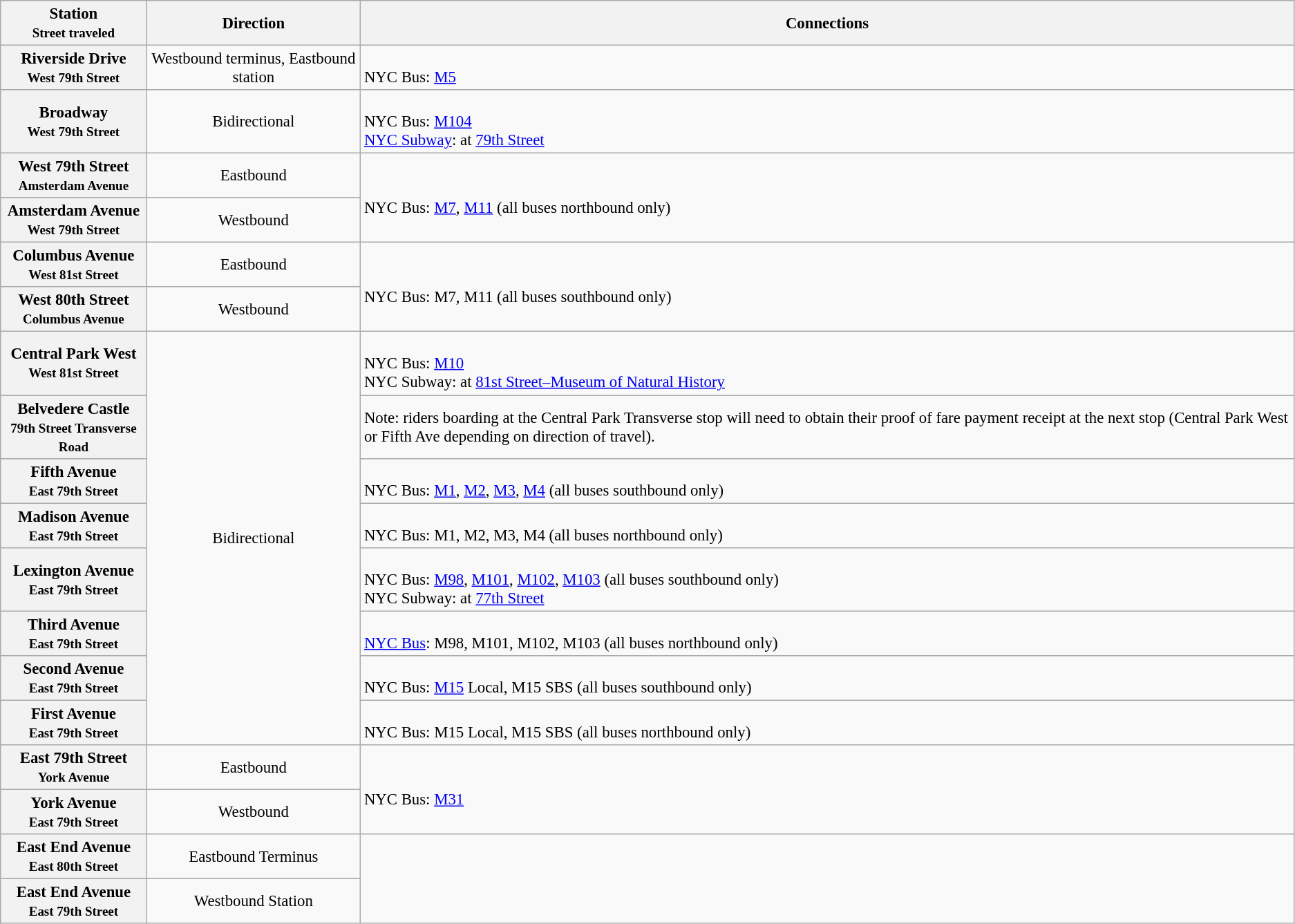<table class="wikitable collapsible" style="font-size: 95%;">
<tr>
<th>Station<br><small>Street traveled</small></th>
<th>Direction</th>
<th>Connections</th>
</tr>
<tr>
<th>Riverside Drive<br><small>West 79th Street</small></th>
<td style="text-align:center;">Westbound terminus, Eastbound station</td>
<td><br>NYC Bus: <a href='#'>M5</a></td>
</tr>
<tr>
<th>Broadway<br><small>West 79th Street</small></th>
<td style="text-align:center;">Bidirectional</td>
<td><br>NYC Bus: <a href='#'>M104</a><br><a href='#'>NYC Subway</a>:  at <a href='#'>79th Street</a></td>
</tr>
<tr>
<th>West 79th Street<br><small>Amsterdam Avenue</small></th>
<td style="text-align:center;">Eastbound</td>
<td rowspan=2><br>NYC Bus: <a href='#'>M7</a>, <a href='#'>M11</a> (all buses northbound only)</td>
</tr>
<tr>
<th>Amsterdam Avenue<br><small>West 79th Street</small></th>
<td style="text-align:center;">Westbound</td>
</tr>
<tr>
<th>Columbus Avenue<br><small>West 81st Street</small></th>
<td style="text-align:center;">Eastbound</td>
<td rowspan=2><br>NYC Bus: M7, M11 (all buses southbound only)</td>
</tr>
<tr>
<th>West 80th Street<br><small>Columbus Avenue</small></th>
<td style="text-align:center;">Westbound</td>
</tr>
<tr>
<th>Central Park West<br><small>West 81st Street</small></th>
<td rowspan="8" style="text-align:center;">Bidirectional</td>
<td><br>NYC Bus: <a href='#'>M10</a><br>NYC Subway:  at <a href='#'>81st Street–Museum of Natural History</a></td>
</tr>
<tr>
<th>Belvedere Castle<br><small>79th Street Transverse Road</small></th>
<td>Note: riders boarding at the Central Park Transverse stop will need to obtain their proof of fare payment receipt at the next stop (Central Park West or Fifth Ave depending on direction of travel).</td>
</tr>
<tr>
<th>Fifth Avenue<br><small>East 79th Street</small></th>
<td><br>NYC Bus: <a href='#'>M1</a>, <a href='#'>M2</a>, <a href='#'>M3</a>, <a href='#'>M4</a> (all buses southbound only)</td>
</tr>
<tr>
<th>Madison Avenue<br><small>East 79th Street</small></th>
<td><br>NYC Bus: M1, M2, M3, M4 (all buses northbound only)</td>
</tr>
<tr>
<th>Lexington Avenue<br><small>East 79th Street</small></th>
<td><br>NYC Bus: <a href='#'>M98</a>, <a href='#'>M101</a>, <a href='#'>M102</a>, <a href='#'>M103</a> (all buses southbound only)<br>NYC Subway:  at <a href='#'>77th Street</a></td>
</tr>
<tr>
<th>Third Avenue<br><small>East 79th Street</small></th>
<td><br><a href='#'>NYC Bus</a>: M98, M101, M102, M103 (all buses northbound only)</td>
</tr>
<tr>
<th>Second Avenue<br><small>East 79th Street</small></th>
<td><br>NYC Bus: <a href='#'>M15</a> Local, M15 SBS (all buses southbound only)</td>
</tr>
<tr>
<th>First Avenue<br><small>East 79th Street</small></th>
<td><br>NYC Bus: M15 Local, M15 SBS (all buses northbound only)</td>
</tr>
<tr>
<th>East 79th Street<br><small>York Avenue</small></th>
<td style="text-align:center;">Eastbound</td>
<td rowspan=2><br>NYC Bus: <a href='#'>M31</a></td>
</tr>
<tr>
<th>York Avenue<br><small>East 79th Street</small></th>
<td style="text-align:center;">Westbound</td>
</tr>
<tr>
<th>East End Avenue<br><small>East 80th Street</small></th>
<td style="text-align:center;">Eastbound Terminus</td>
<td rowspan=2></td>
</tr>
<tr>
<th>East End Avenue<br><small>East 79th Street</small></th>
<td style="text-align:center;">Westbound Station</td>
</tr>
</table>
